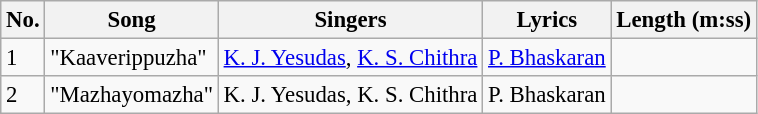<table class="wikitable" style="font-size:95%;">
<tr>
<th>No.</th>
<th>Song</th>
<th>Singers</th>
<th>Lyrics</th>
<th>Length (m:ss)</th>
</tr>
<tr>
<td>1</td>
<td>"Kaaverippuzha"</td>
<td><a href='#'>K. J. Yesudas</a>, <a href='#'>K. S. Chithra</a></td>
<td><a href='#'>P. Bhaskaran</a></td>
<td></td>
</tr>
<tr>
<td>2</td>
<td>"Mazhayomazha"</td>
<td>K. J. Yesudas, K. S. Chithra</td>
<td>P. Bhaskaran</td>
<td></td>
</tr>
</table>
